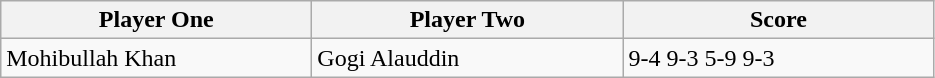<table class="wikitable">
<tr>
<th width=200>Player One</th>
<th width=200>Player Two</th>
<th width=200>Score</th>
</tr>
<tr>
<td> Mohibullah Khan</td>
<td> Gogi Alauddin</td>
<td>9-4 9-3 5-9 9-3</td>
</tr>
</table>
